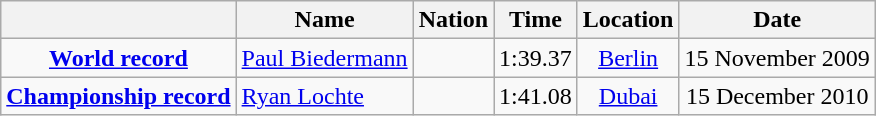<table class=wikitable style=text-align:center>
<tr>
<th></th>
<th>Name</th>
<th>Nation</th>
<th>Time</th>
<th>Location</th>
<th>Date</th>
</tr>
<tr>
<td><strong><a href='#'>World record</a></strong></td>
<td align=left><a href='#'>Paul Biedermann</a></td>
<td align=left></td>
<td align=left>1:39.37</td>
<td><a href='#'>Berlin</a></td>
<td>15 November 2009</td>
</tr>
<tr>
<td><strong><a href='#'>Championship record</a></strong></td>
<td align=left><a href='#'>Ryan Lochte</a></td>
<td align=left></td>
<td align=left>1:41.08</td>
<td><a href='#'>Dubai</a></td>
<td>15 December 2010</td>
</tr>
</table>
